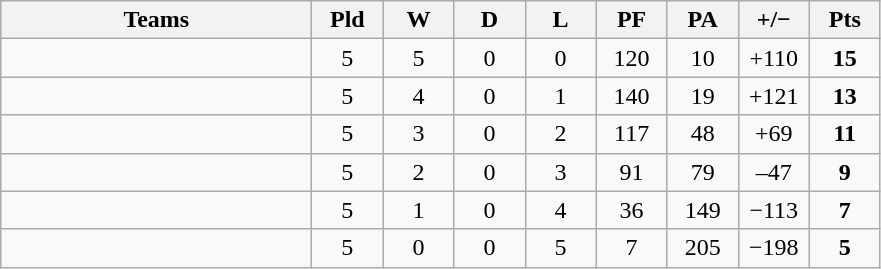<table class="wikitable" style="text-align: center;">
<tr>
<th width="200">Teams</th>
<th width="40">Pld</th>
<th width="40">W</th>
<th width="40">D</th>
<th width="40">L</th>
<th width="40">PF</th>
<th width="40">PA</th>
<th width="40">+/−</th>
<th width="40">Pts</th>
</tr>
<tr>
<td align=left></td>
<td>5</td>
<td>5</td>
<td>0</td>
<td>0</td>
<td>120</td>
<td>10</td>
<td>+110</td>
<td><strong>15</strong></td>
</tr>
<tr>
<td align=left></td>
<td>5</td>
<td>4</td>
<td>0</td>
<td>1</td>
<td>140</td>
<td>19</td>
<td>+121</td>
<td><strong>13</strong></td>
</tr>
<tr>
<td align=left></td>
<td>5</td>
<td>3</td>
<td>0</td>
<td>2</td>
<td>117</td>
<td>48</td>
<td>+69</td>
<td><strong>11</strong></td>
</tr>
<tr>
<td align=left></td>
<td>5</td>
<td>2</td>
<td>0</td>
<td>3</td>
<td>91</td>
<td>79</td>
<td>–47</td>
<td><strong>9</strong></td>
</tr>
<tr>
<td align=left></td>
<td>5</td>
<td>1</td>
<td>0</td>
<td>4</td>
<td>36</td>
<td>149</td>
<td>−113</td>
<td><strong>7</strong></td>
</tr>
<tr>
<td align=left></td>
<td>5</td>
<td>0</td>
<td>0</td>
<td>5</td>
<td>7</td>
<td>205</td>
<td>−198</td>
<td><strong>5</strong></td>
</tr>
</table>
